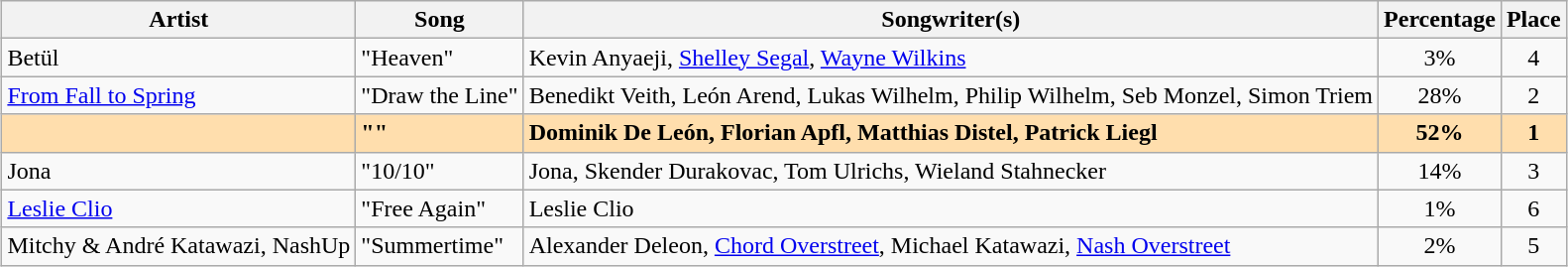<table class="wikitable sortable" style="margin-left: auto; margin-right: auto;">
<tr>
<th>Artist</th>
<th>Song</th>
<th class="unsortable">Songwriter(s)</th>
<th>Percentage</th>
<th>Place</th>
</tr>
<tr>
<td>Betül</td>
<td>"Heaven"</td>
<td>Kevin Anyaeji, <a href='#'>Shelley Segal</a>, <a href='#'>Wayne Wilkins</a></td>
<td align="center">3%</td>
<td align="center">4</td>
</tr>
<tr>
<td><a href='#'>From Fall to Spring</a></td>
<td>"Draw the Line"</td>
<td>Benedikt Veith, León Arend, Lukas Wilhelm, Philip Wilhelm, Seb Monzel, Simon Triem</td>
<td align="center">28%</td>
<td align="center">2</td>
</tr>
<tr style="font-weight:bold; background:navajowhite;">
<td></td>
<td>""</td>
<td>Dominik De León, Florian Apfl, Matthias Distel, Patrick Liegl</td>
<td align="center">52%</td>
<td align="center">1</td>
</tr>
<tr>
<td>Jona</td>
<td>"10/10"</td>
<td>Jona, Skender Durakovac, Tom Ulrichs, Wieland Stahnecker</td>
<td align="center">14%</td>
<td align="center">3</td>
</tr>
<tr>
<td><a href='#'>Leslie Clio</a></td>
<td>"Free Again"</td>
<td>Leslie Clio</td>
<td align="center">1%</td>
<td align="center">6</td>
</tr>
<tr>
<td>Mitchy & André Katawazi, NashUp</td>
<td>"Summertime"</td>
<td>Alexander Deleon, <a href='#'>Chord Overstreet</a>, Michael Katawazi, <a href='#'>Nash Overstreet</a></td>
<td align="center">2%</td>
<td align="center">5</td>
</tr>
</table>
